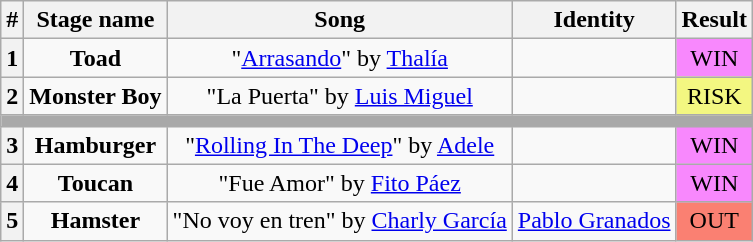<table class="wikitable plainrowheaders" style="text-align: center;">
<tr>
<th>#</th>
<th>Stage name</th>
<th>Song</th>
<th>Identity</th>
<th>Result</th>
</tr>
<tr>
<th>1</th>
<td><strong>Toad</strong></td>
<td>"<a href='#'>Arrasando</a>" by <a href='#'>Thalía</a></td>
<td></td>
<td bgcolor="#F888FD">WIN</td>
</tr>
<tr>
<th><strong>2</strong></th>
<td><strong>Monster Boy</strong></td>
<td>"La Puerta" by <a href='#'>Luis Miguel</a></td>
<td></td>
<td bgcolor="#F3F781">RISK</td>
</tr>
<tr>
<td colspan="5" style="background:darkgray"></td>
</tr>
<tr>
<th><strong>3</strong></th>
<td><strong>Hamburger</strong></td>
<td>"<a href='#'>Rolling In The Deep</a>" by <a href='#'>Adele</a></td>
<td></td>
<td bgcolor="#F888FD">WIN</td>
</tr>
<tr>
<th><strong>4</strong></th>
<td><strong>Toucan</strong></td>
<td>"Fue Amor" by <a href='#'>Fito Páez</a></td>
<td></td>
<td bgcolor="#F888FD">WIN</td>
</tr>
<tr>
<th>5</th>
<td><strong>Hamster</strong></td>
<td>"No voy en tren" by <a href='#'>Charly García</a></td>
<td><a href='#'>Pablo Granados</a></td>
<td bgcolor="salmon">OUT</td>
</tr>
</table>
